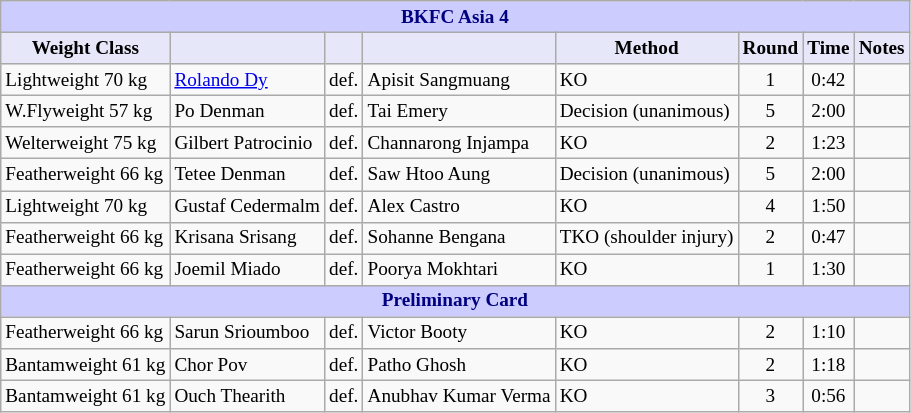<table class="wikitable" style="font-size: 80%;">
<tr>
<th colspan="8" style="background-color: #ccf; color: #000080; text-align: center;"><strong>BKFC Asia 4</strong></th>
</tr>
<tr>
<th colspan="1" style="background-color: #E6E8FA; color: #000000; text-align: center;">Weight Class</th>
<th colspan="1" style="background-color: #E6E8FA; color: #000000; text-align: center;"></th>
<th colspan="1" style="background-color: #E6E8FA; color: #000000; text-align: center;"></th>
<th colspan="1" style="background-color: #E6E8FA; color: #000000; text-align: center;"></th>
<th colspan="1" style="background-color: #E6E8FA; color: #000000; text-align: center;">Method</th>
<th colspan="1" style="background-color: #E6E8FA; color: #000000; text-align: center;">Round</th>
<th colspan="1" style="background-color: #E6E8FA; color: #000000; text-align: center;">Time</th>
<th colspan="1" style="background-color: #E6E8FA; color: #000000; text-align: center;">Notes</th>
</tr>
<tr>
<td>Lightweight 70 kg</td>
<td> <a href='#'>Rolando Dy</a></td>
<td align=center>def.</td>
<td> Apisit Sangmuang</td>
<td>KO</td>
<td align=center>1</td>
<td align=center>0:42</td>
<td></td>
</tr>
<tr>
<td>W.Flyweight 57 kg</td>
<td> Po Denman</td>
<td align=center>def.</td>
<td> Tai Emery</td>
<td>Decision (unanimous)</td>
<td align=center>5</td>
<td align=center>2:00</td>
<td></td>
</tr>
<tr>
<td>Welterweight 75 kg</td>
<td> Gilbert Patrocinio</td>
<td align=center>def.</td>
<td> Channarong Injampa</td>
<td>KO</td>
<td align=center>2</td>
<td align=center>1:23</td>
<td></td>
</tr>
<tr>
<td>Featherweight 66 kg</td>
<td> Tetee Denman</td>
<td align=center>def.</td>
<td> Saw Htoo Aung</td>
<td>Decision (unanimous)</td>
<td align=center>5</td>
<td align=center>2:00</td>
<td></td>
</tr>
<tr>
<td>Lightweight 70 kg</td>
<td> Gustaf Cedermalm</td>
<td align=center>def.</td>
<td> Alex Castro</td>
<td>KO</td>
<td align=center>4</td>
<td align=center>1:50</td>
<td></td>
</tr>
<tr>
<td>Featherweight 66 kg</td>
<td> Krisana Srisang</td>
<td align=center>def.</td>
<td> Sohanne Bengana</td>
<td>TKO (shoulder injury)</td>
<td align=center>2</td>
<td align=center>0:47</td>
<td></td>
</tr>
<tr>
<td>Featherweight 66 kg</td>
<td> Joemil Miado</td>
<td align=center>def.</td>
<td> Poorya Mokhtari</td>
<td>KO</td>
<td align=center>1</td>
<td align=center>1:30</td>
<td></td>
</tr>
<tr>
<th colspan="8" style="background-color: #ccf; color: #000080; text-align: center;"><strong>Preliminary Card</strong></th>
</tr>
<tr>
<td>Featherweight 66 kg</td>
<td> Sarun Srioumboo</td>
<td align=center>def.</td>
<td> Victor Booty</td>
<td>KO</td>
<td align=center>2</td>
<td align=center>1:10</td>
<td></td>
</tr>
<tr>
<td>Bantamweight 61 kg</td>
<td> Chor Pov</td>
<td align=center>def.</td>
<td> Patho Ghosh</td>
<td>KO</td>
<td align=center>2</td>
<td align=center>1:18</td>
<td></td>
</tr>
<tr>
<td>Bantamweight 61 kg</td>
<td> Ouch Thearith</td>
<td align=center>def.</td>
<td> Anubhav Kumar Verma</td>
<td>KO</td>
<td align=center>3</td>
<td align=center>0:56</td>
<td></td>
</tr>
</table>
